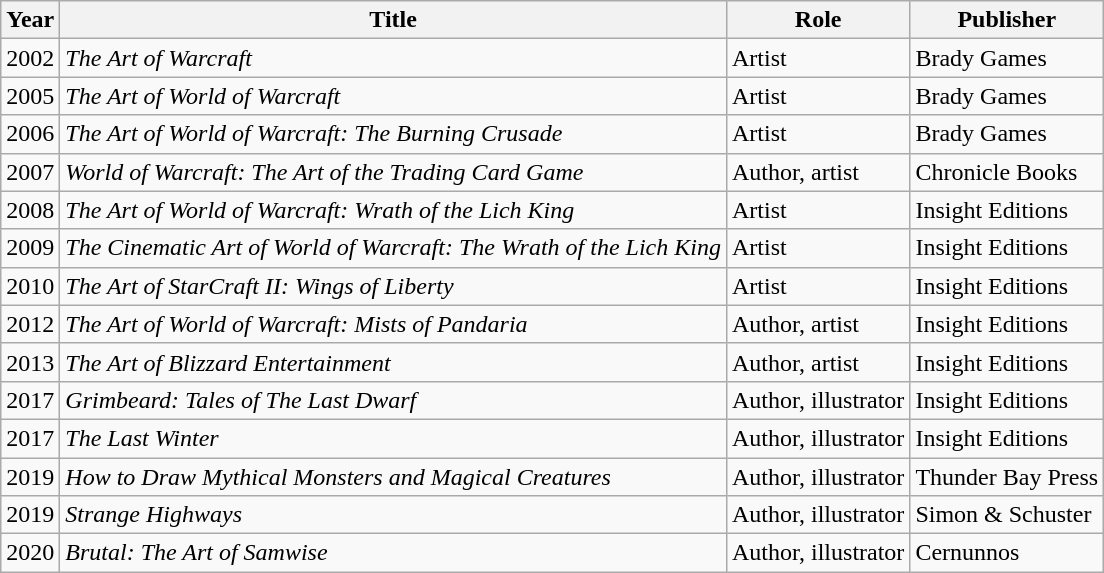<table class="wikitable sortable">
<tr>
<th>Year</th>
<th>Title</th>
<th>Role</th>
<th>Publisher</th>
</tr>
<tr>
<td>2002</td>
<td><em>The Art of Warcraft</em></td>
<td>Artist</td>
<td>Brady Games</td>
</tr>
<tr>
<td>2005</td>
<td><em>The Art of World of Warcraft</em></td>
<td>Artist</td>
<td>Brady Games</td>
</tr>
<tr>
<td>2006</td>
<td><em>The Art of World of Warcraft: The Burning Crusade</em></td>
<td>Artist</td>
<td>Brady Games</td>
</tr>
<tr>
<td>2007</td>
<td><em>World of Warcraft: The Art of the Trading Card Game</em></td>
<td>Author, artist</td>
<td>Chronicle Books</td>
</tr>
<tr>
<td>2008</td>
<td><em>The Art of World of Warcraft: Wrath of the Lich King</em></td>
<td>Artist</td>
<td>Insight Editions</td>
</tr>
<tr>
<td>2009</td>
<td><em>The Cinematic Art of World of Warcraft: The Wrath of the Lich King</em></td>
<td>Artist</td>
<td>Insight Editions</td>
</tr>
<tr>
<td>2010</td>
<td><em>The Art of StarCraft II: Wings of Liberty</em></td>
<td>Artist</td>
<td>Insight Editions</td>
</tr>
<tr>
<td>2012</td>
<td><em>The Art of World of Warcraft: Mists of Pandaria</em></td>
<td>Author, artist</td>
<td>Insight Editions</td>
</tr>
<tr>
<td>2013</td>
<td><em>The Art of Blizzard Entertainment</em></td>
<td>Author, artist</td>
<td>Insight Editions</td>
</tr>
<tr>
<td>2017</td>
<td><em>Grimbeard: Tales of The Last Dwarf</em></td>
<td>Author, illustrator</td>
<td>Insight Editions</td>
</tr>
<tr>
<td>2017</td>
<td><em>The Last Winter</em></td>
<td>Author, illustrator</td>
<td>Insight Editions</td>
</tr>
<tr>
<td>2019</td>
<td><em>How to Draw Mythical Monsters and Magical Creatures</em></td>
<td>Author, illustrator</td>
<td>Thunder Bay Press</td>
</tr>
<tr>
<td>2019</td>
<td><em>Strange Highways</em></td>
<td>Author, illustrator</td>
<td>Simon & Schuster</td>
</tr>
<tr>
<td>2020</td>
<td><em>Brutal: The Art of Samwise</em></td>
<td>Author, illustrator</td>
<td>Cernunnos</td>
</tr>
</table>
